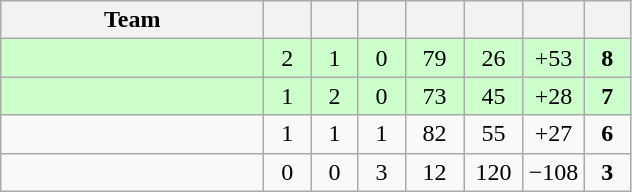<table class="wikitable" style="text-align:center;">
<tr>
<th style="width:10.5em;">Team</th>
<th style="width:1.5em;"></th>
<th style="width:1.5em;"></th>
<th style="width:1.5em;"></th>
<th style="width:2.0em;"></th>
<th style="width:2.0em;"></th>
<th style="width:2.0em;"></th>
<th style="width:1.5em;"></th>
</tr>
<tr bgcolor=#cfc>
<td align="left"></td>
<td>2</td>
<td>1</td>
<td>0</td>
<td>79</td>
<td>26</td>
<td>+53</td>
<td><strong>8</strong></td>
</tr>
<tr bgcolor=#cfc>
<td align="left"></td>
<td>1</td>
<td>2</td>
<td>0</td>
<td>73</td>
<td>45</td>
<td>+28</td>
<td><strong>7</strong></td>
</tr>
<tr>
<td align="left"></td>
<td>1</td>
<td>1</td>
<td>1</td>
<td>82</td>
<td>55</td>
<td>+27</td>
<td><strong>6</strong></td>
</tr>
<tr>
<td align="left"></td>
<td>0</td>
<td>0</td>
<td>3</td>
<td>12</td>
<td>120</td>
<td>−108</td>
<td><strong>3</strong></td>
</tr>
</table>
